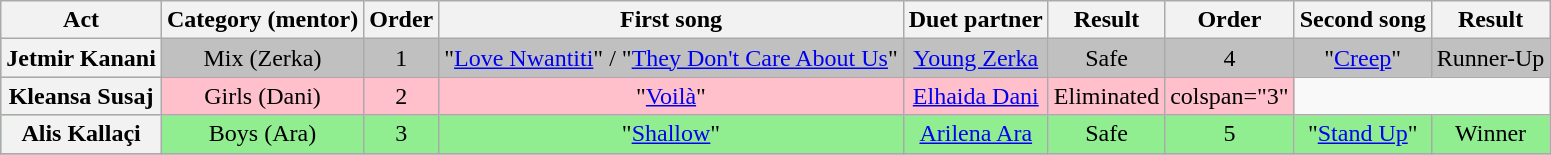<table class="wikitable plainrowheaders" style="text-align:center;">
<tr>
<th scope="col">Act</th>
<th scope="col">Category (mentor)</th>
<th scope="col">Order</th>
<th scope="col">First song</th>
<th scope="col">Duet partner</th>
<th scope="col">Result</th>
<th scope="col">Order</th>
<th scope="col">Second song</th>
<th scope="col">Result</th>
</tr>
<tr style="background:silver;">
<th scope="row">Jetmir Kanani</th>
<td>Mix (Zerka)</td>
<td>1</td>
<td>"<a href='#'>Love Nwantiti</a>" / "<a href='#'>They Don't Care About Us</a>"</td>
<td><a href='#'>Young Zerka</a></td>
<td>Safe</td>
<td>4</td>
<td>"<a href='#'>Creep</a>"</td>
<td>Runner-Up</td>
</tr>
<tr style="background:pink;">
<th scope="row">Kleansa Susaj</th>
<td>Girls (Dani)</td>
<td>2</td>
<td>"<a href='#'>Voilà</a>"</td>
<td><a href='#'>Elhaida Dani</a></td>
<td>Eliminated</td>
<td>colspan="3" </td>
</tr>
<tr style="background:lightgreen;">
<th scope="row">Alis Kallaçi</th>
<td>Boys (Ara)</td>
<td>3</td>
<td>"<a href='#'>Shallow</a>"</td>
<td><a href='#'>Arilena Ara</a></td>
<td>Safe</td>
<td>5</td>
<td>"<a href='#'>Stand Up</a>"</td>
<td>Winner</td>
</tr>
<tr>
</tr>
</table>
